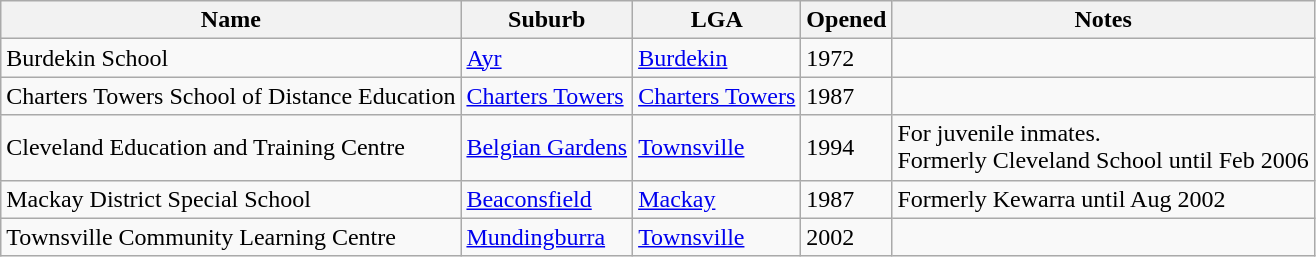<table class="wikitable sortable">
<tr>
<th>Name</th>
<th>Suburb</th>
<th>LGA</th>
<th>Opened</th>
<th>Notes</th>
</tr>
<tr>
<td>Burdekin School</td>
<td><a href='#'>Ayr</a></td>
<td><a href='#'>Burdekin</a></td>
<td>1972</td>
<td></td>
</tr>
<tr>
<td>Charters Towers School of Distance Education</td>
<td><a href='#'>Charters Towers</a></td>
<td><a href='#'>Charters Towers</a></td>
<td>1987</td>
<td></td>
</tr>
<tr>
<td>Cleveland Education and Training Centre</td>
<td><a href='#'>Belgian Gardens</a></td>
<td><a href='#'>Townsville</a></td>
<td>1994</td>
<td>For juvenile inmates.<br>Formerly Cleveland School until Feb 2006</td>
</tr>
<tr>
<td>Mackay District Special School</td>
<td><a href='#'>Beaconsfield</a></td>
<td><a href='#'>Mackay</a></td>
<td>1987</td>
<td>Formerly Kewarra until Aug 2002</td>
</tr>
<tr>
<td>Townsville Community Learning Centre</td>
<td><a href='#'>Mundingburra</a></td>
<td><a href='#'>Townsville</a></td>
<td>2002</td>
<td></td>
</tr>
</table>
